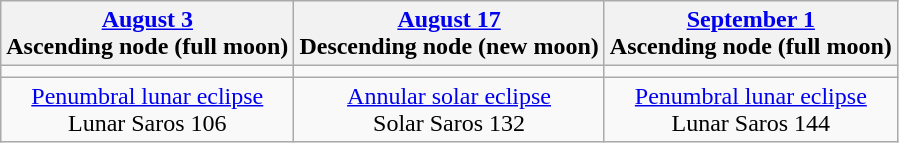<table class="wikitable">
<tr>
<th><a href='#'>August 3</a><br>Ascending node (full moon)<br></th>
<th><a href='#'>August 17</a><br>Descending node (new moon)<br></th>
<th><a href='#'>September 1</a><br>Ascending node (full moon)<br></th>
</tr>
<tr>
<td></td>
<td></td>
<td></td>
</tr>
<tr align=center>
<td><a href='#'>Penumbral lunar eclipse</a><br>Lunar Saros 106</td>
<td><a href='#'>Annular solar eclipse</a><br>Solar Saros 132</td>
<td><a href='#'>Penumbral lunar eclipse</a><br>Lunar Saros 144</td>
</tr>
</table>
